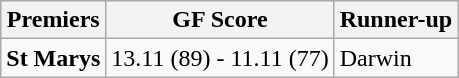<table class="wikitable" style="text-align:left;">
<tr style="background:#efefef;">
<th>Premiers</th>
<th>GF Score</th>
<th>Runner-up</th>
</tr>
<tr>
<td><strong>St Marys</strong></td>
<td>13.11 (89) - 11.11 (77)</td>
<td>Darwin</td>
</tr>
</table>
